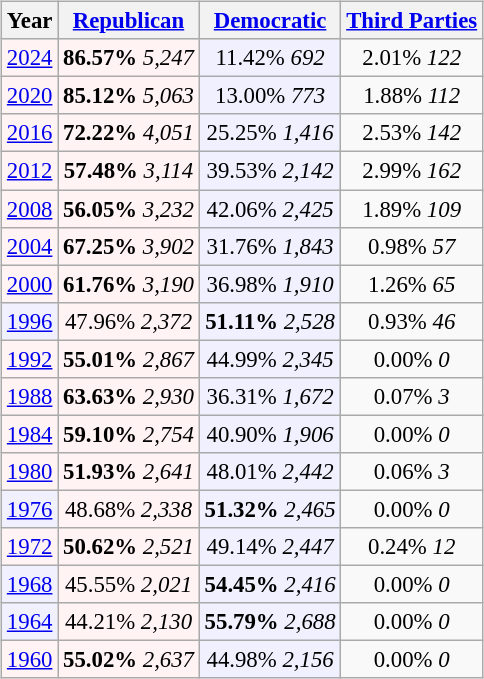<table class="wikitable" style="float:right; font-size:95%;">
<tr bgcolor=lightgrey>
<th>Year</th>
<th><a href='#'>Republican</a></th>
<th><a href='#'>Democratic</a></th>
<th><a href='#'>Third Parties</a></th>
</tr>
<tr>
<td align="center" bgcolor="#fff3f3"><a href='#'>2024</a></td>
<td align="center" bgcolor="#fff3f3"><strong>86.57%</strong> <em>5,247</em></td>
<td align="center" bgcolor="#f0f0ff">11.42% <em>692</em></td>
<td align="center">2.01% <em>122</em></td>
</tr>
<tr>
<td align="center" bgcolor="#fff3f3"><a href='#'>2020</a></td>
<td align="center" bgcolor="#fff3f3"><strong>85.12%</strong> <em>5,063</em></td>
<td align="center" bgcolor="#f0f0ff">13.00% <em>773</em></td>
<td align="center">1.88% <em>112</em></td>
</tr>
<tr>
<td align="center" bgcolor="#fff3f3"><a href='#'>2016</a></td>
<td align="center" bgcolor="#fff3f3"><strong>72.22%</strong> <em>4,051</em></td>
<td align="center" bgcolor="#f0f0ff">25.25% <em>1,416</em></td>
<td align="center">2.53% <em>142</em></td>
</tr>
<tr>
<td align="center" bgcolor="#fff3f3"><a href='#'>2012</a></td>
<td align="center" bgcolor="#fff3f3"><strong>57.48%</strong> <em>3,114</em></td>
<td align="center" bgcolor="#f0f0ff">39.53% <em>2,142</em></td>
<td align="center">2.99% <em>162</em></td>
</tr>
<tr>
<td align="center" bgcolor="#fff3f3"><a href='#'>2008</a></td>
<td align="center" bgcolor="#fff3f3"><strong>56.05%</strong> <em>3,232</em></td>
<td align="center" bgcolor="#f0f0ff">42.06% <em>2,425</em></td>
<td align="center">1.89% <em>109</em></td>
</tr>
<tr>
<td align="center" bgcolor="#fff3f3"><a href='#'>2004</a></td>
<td align="center" bgcolor="#fff3f3"><strong>67.25%</strong> <em>3,902</em></td>
<td align="center" bgcolor="#f0f0ff">31.76% <em>1,843</em></td>
<td align="center">0.98% <em>57</em></td>
</tr>
<tr>
<td align="center" bgcolor="#fff3f3"><a href='#'>2000</a></td>
<td align="center" bgcolor="#fff3f3"><strong>61.76%</strong> <em>3,190</em></td>
<td align="center" bgcolor="#f0f0ff">36.98% <em>1,910</em></td>
<td align="center">1.26% <em>65</em></td>
</tr>
<tr>
<td align="center" bgcolor="#f0f0ff"><a href='#'>1996</a></td>
<td align="center" bgcolor="#fff3f3">47.96% <em>2,372</em></td>
<td align="center" bgcolor="#f0f0ff"><strong>51.11%</strong> <em>2,528</em></td>
<td align="center">0.93% <em>46</em></td>
</tr>
<tr>
<td align="center" bgcolor="#fff3f3"><a href='#'>1992</a></td>
<td align="center" bgcolor="#fff3f3"><strong>55.01%</strong> <em>2,867</em></td>
<td align="center" bgcolor="#f0f0ff">44.99% <em>2,345</em></td>
<td align="center">0.00% <em>0</em></td>
</tr>
<tr>
<td align="center" bgcolor="#fff3f3"><a href='#'>1988</a></td>
<td align="center" bgcolor="#fff3f3"><strong>63.63%</strong> <em>2,930</em></td>
<td align="center" bgcolor="#f0f0ff">36.31% <em>1,672</em></td>
<td align="center">0.07% <em>3</em></td>
</tr>
<tr>
<td align="center" bgcolor="#fff3f3"><a href='#'>1984</a></td>
<td align="center" bgcolor="#fff3f3"><strong>59.10%</strong> <em>2,754</em></td>
<td align="center" bgcolor="#f0f0ff">40.90% <em>1,906</em></td>
<td align="center">0.00% <em>0</em></td>
</tr>
<tr>
<td align="center" bgcolor="#fff3f3"><a href='#'>1980</a></td>
<td align="center" bgcolor="#fff3f3"><strong>51.93%</strong> <em>2,641</em></td>
<td align="center" bgcolor="#f0f0ff">48.01% <em>2,442</em></td>
<td align="center">0.06% <em>3</em></td>
</tr>
<tr>
<td align="center" bgcolor="#f0f0ff"><a href='#'>1976</a></td>
<td align="center" bgcolor="#fff3f3">48.68% <em>2,338</em></td>
<td align="center" bgcolor="#f0f0ff"><strong>51.32%</strong> <em>2,465</em></td>
<td align="center">0.00% <em>0</em></td>
</tr>
<tr>
<td align="center" bgcolor="#fff3f3"><a href='#'>1972</a></td>
<td align="center" bgcolor="#fff3f3"><strong>50.62%</strong> <em>2,521</em></td>
<td align="center" bgcolor="#f0f0ff">49.14% <em>2,447</em></td>
<td align="center">0.24% <em>12</em></td>
</tr>
<tr>
<td align="center" bgcolor="#f0f0ff"><a href='#'>1968</a></td>
<td align="center" bgcolor="#fff3f3">45.55% <em>2,021</em></td>
<td align="center" bgcolor="#f0f0ff"><strong>54.45%</strong> <em>2,416</em></td>
<td align="center">0.00% <em>0</em></td>
</tr>
<tr>
<td align="center" bgcolor="#f0f0ff"><a href='#'>1964</a></td>
<td align="center" bgcolor="#fff3f3">44.21% <em>2,130</em></td>
<td align="center" bgcolor="#f0f0ff"><strong>55.79%</strong> <em>2,688</em></td>
<td align="center">0.00% <em>0</em></td>
</tr>
<tr>
<td align="center" bgcolor="#fff3f3"><a href='#'>1960</a></td>
<td align="center" bgcolor="#fff3f3"><strong>55.02%</strong> <em>2,637</em></td>
<td align="center" bgcolor="#f0f0ff">44.98% <em>2,156</em></td>
<td align="center">0.00% <em>0</em></td>
</tr>
</table>
